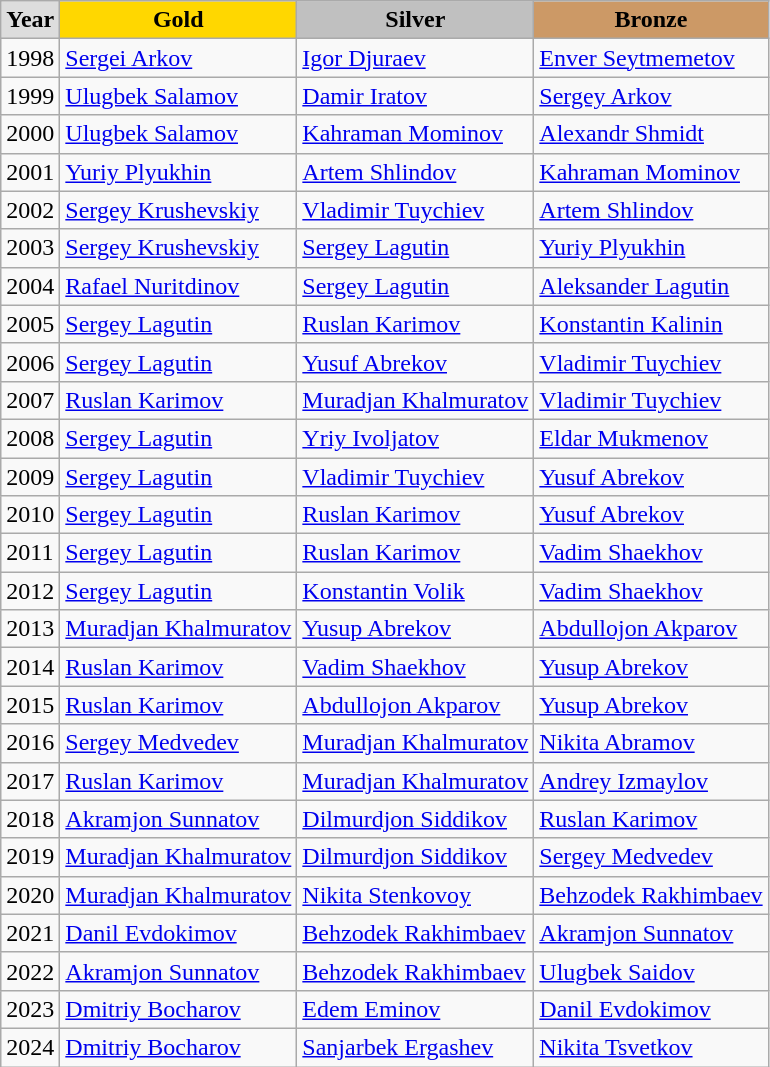<table class="wikitable" style="text-align:left;">
<tr>
<td style="background:#DDDDDD; font-weight:bold; text-align:center;">Year</td>
<td style="background:gold; font-weight:bold; text-align:center;">Gold</td>
<td style="background:silver; font-weight:bold; text-align:center;">Silver</td>
<td style="background:#cc9966; font-weight:bold; text-align:center;">Bronze</td>
</tr>
<tr>
<td>1998</td>
<td><a href='#'>Sergei Arkov</a></td>
<td><a href='#'>Igor Djuraev</a></td>
<td><a href='#'>Enver Seytmemetov</a></td>
</tr>
<tr>
<td>1999</td>
<td><a href='#'>Ulugbek Salamov</a></td>
<td><a href='#'>Damir Iratov</a></td>
<td><a href='#'>Sergey Arkov</a></td>
</tr>
<tr>
<td>2000</td>
<td><a href='#'>Ulugbek Salamov</a></td>
<td><a href='#'>Kahraman Mominov</a></td>
<td><a href='#'>Alexandr Shmidt</a></td>
</tr>
<tr>
<td>2001</td>
<td><a href='#'>Yuriy Plyukhin</a></td>
<td><a href='#'>Artem Shlindov</a></td>
<td><a href='#'>Kahraman Mominov</a></td>
</tr>
<tr>
<td>2002</td>
<td><a href='#'>Sergey Krushevskiy</a></td>
<td><a href='#'>Vladimir Tuychiev</a></td>
<td><a href='#'>Artem Shlindov</a></td>
</tr>
<tr>
<td>2003</td>
<td><a href='#'>Sergey Krushevskiy</a></td>
<td><a href='#'>Sergey Lagutin</a></td>
<td><a href='#'>Yuriy Plyukhin</a></td>
</tr>
<tr>
<td>2004</td>
<td><a href='#'>Rafael Nuritdinov</a></td>
<td><a href='#'>Sergey Lagutin</a></td>
<td><a href='#'>Aleksander Lagutin</a></td>
</tr>
<tr>
<td>2005</td>
<td><a href='#'>Sergey Lagutin</a></td>
<td><a href='#'>Ruslan Karimov</a></td>
<td><a href='#'>Konstantin Kalinin</a></td>
</tr>
<tr>
<td>2006</td>
<td><a href='#'>Sergey Lagutin</a></td>
<td><a href='#'>Yusuf Abrekov</a></td>
<td><a href='#'>Vladimir Tuychiev</a></td>
</tr>
<tr>
<td>2007</td>
<td><a href='#'>Ruslan Karimov</a></td>
<td><a href='#'>Muradjan Khalmuratov</a></td>
<td><a href='#'>Vladimir Tuychiev</a></td>
</tr>
<tr>
<td>2008</td>
<td><a href='#'>Sergey Lagutin</a></td>
<td><a href='#'>Yriy Ivoljatov</a></td>
<td><a href='#'>Eldar Mukmenov</a></td>
</tr>
<tr>
<td>2009</td>
<td><a href='#'>Sergey Lagutin</a></td>
<td><a href='#'>Vladimir Tuychiev</a></td>
<td><a href='#'>Yusuf Abrekov</a></td>
</tr>
<tr>
<td>2010</td>
<td><a href='#'>Sergey Lagutin</a></td>
<td><a href='#'>Ruslan Karimov</a></td>
<td><a href='#'>Yusuf Abrekov</a></td>
</tr>
<tr>
<td>2011</td>
<td><a href='#'>Sergey Lagutin</a></td>
<td><a href='#'>Ruslan Karimov</a></td>
<td><a href='#'>Vadim Shaekhov</a></td>
</tr>
<tr>
<td>2012</td>
<td><a href='#'>Sergey Lagutin</a></td>
<td><a href='#'>Konstantin Volik</a></td>
<td><a href='#'>Vadim Shaekhov</a></td>
</tr>
<tr>
<td>2013</td>
<td><a href='#'>Muradjan Khalmuratov</a></td>
<td><a href='#'>Yusup Abrekov</a></td>
<td><a href='#'>Abdullojon Akparov</a></td>
</tr>
<tr>
<td>2014</td>
<td><a href='#'>Ruslan Karimov</a></td>
<td><a href='#'>Vadim Shaekhov</a></td>
<td><a href='#'>Yusup Abrekov</a></td>
</tr>
<tr>
<td>2015</td>
<td><a href='#'>Ruslan Karimov</a></td>
<td><a href='#'>Abdullojon Akparov</a></td>
<td><a href='#'>Yusup Abrekov</a></td>
</tr>
<tr>
<td>2016</td>
<td><a href='#'>Sergey Medvedev</a></td>
<td><a href='#'>Muradjan Khalmuratov</a></td>
<td><a href='#'>Nikita Abramov</a></td>
</tr>
<tr>
<td>2017</td>
<td><a href='#'>Ruslan Karimov</a></td>
<td><a href='#'>Muradjan Khalmuratov</a></td>
<td><a href='#'>Andrey Izmaylov</a></td>
</tr>
<tr>
<td>2018</td>
<td><a href='#'>Akramjon Sunnatov</a></td>
<td><a href='#'>Dilmurdjon Siddikov</a></td>
<td><a href='#'>Ruslan Karimov</a></td>
</tr>
<tr>
<td>2019</td>
<td><a href='#'>Muradjan Khalmuratov</a></td>
<td><a href='#'>Dilmurdjon Siddikov</a></td>
<td><a href='#'>Sergey Medvedev</a></td>
</tr>
<tr>
<td>2020</td>
<td><a href='#'>Muradjan Khalmuratov</a></td>
<td><a href='#'>Nikita Stenkovoy</a></td>
<td><a href='#'>Behzodek Rakhimbaev</a></td>
</tr>
<tr>
<td>2021</td>
<td><a href='#'>Danil Evdokimov</a></td>
<td><a href='#'>Behzodek Rakhimbaev</a></td>
<td><a href='#'>Akramjon Sunnatov</a></td>
</tr>
<tr>
<td>2022</td>
<td><a href='#'>Akramjon Sunnatov</a></td>
<td><a href='#'>Behzodek Rakhimbaev</a></td>
<td><a href='#'>Ulugbek Saidov</a></td>
</tr>
<tr>
<td>2023</td>
<td><a href='#'>Dmitriy Bocharov</a></td>
<td><a href='#'>Edem Eminov</a></td>
<td><a href='#'>Danil Evdokimov</a></td>
</tr>
<tr>
<td>2024</td>
<td><a href='#'>Dmitriy Bocharov</a></td>
<td><a href='#'>Sanjarbek Ergashev</a></td>
<td><a href='#'>Nikita Tsvetkov</a></td>
</tr>
</table>
